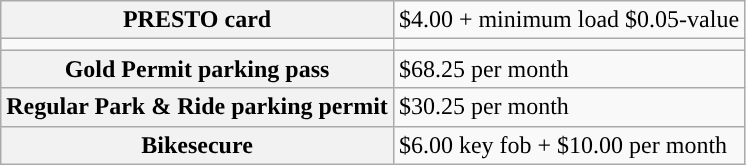<table class="wikitable">
<tr>
<th>PRESTO card</th>
<td>$4.00 + minimum load $0.05-value</td>
</tr>
<tr>
<td></td>
</tr>
<tr>
<th>Gold Permit parking pass</th>
<td>$68.25 per month</td>
</tr>
<tr>
<th>Regular Park & Ride parking permit</th>
<td>$30.25 per month</td>
</tr>
<tr>
<th>Bikesecure</th>
<td>$6.00 key fob + $10.00 per month</td>
</tr>
</table>
